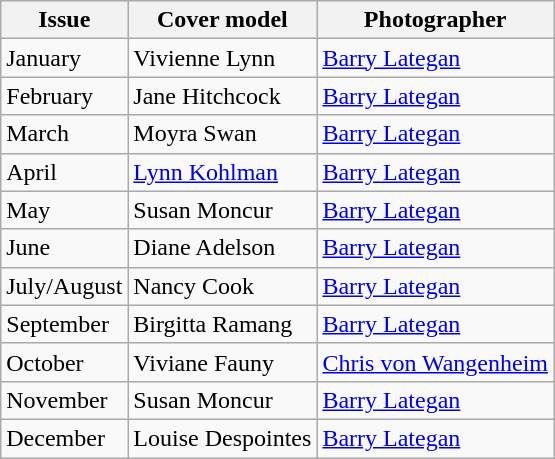<table class="sortable wikitable">
<tr>
<th>Issue</th>
<th>Cover model</th>
<th>Photographer</th>
</tr>
<tr>
<td>January</td>
<td>Vivienne Lynn</td>
<td><a href='#'>Barry Lategan</a></td>
</tr>
<tr>
<td>February</td>
<td>Jane Hitchcock</td>
<td><a href='#'>Barry Lategan</a></td>
</tr>
<tr>
<td>March</td>
<td>Moyra Swan</td>
<td><a href='#'>Barry Lategan</a></td>
</tr>
<tr>
<td>April</td>
<td><a href='#'>Lynn Kohlman</a></td>
<td><a href='#'>Barry Lategan</a></td>
</tr>
<tr>
<td>May</td>
<td>Susan Moncur</td>
<td><a href='#'>Barry Lategan</a></td>
</tr>
<tr>
<td>June</td>
<td>Diane Adelson</td>
<td><a href='#'>Barry Lategan</a></td>
</tr>
<tr>
<td>July/August</td>
<td>Nancy Cook</td>
<td><a href='#'>Barry Lategan</a></td>
</tr>
<tr>
<td>September</td>
<td>Birgitta Ramang</td>
<td><a href='#'>Barry Lategan</a></td>
</tr>
<tr>
<td>October</td>
<td>Viviane Fauny</td>
<td><a href='#'>Chris von Wangenheim</a></td>
</tr>
<tr>
<td>November</td>
<td>Susan Moncur</td>
<td><a href='#'>Barry Lategan</a></td>
</tr>
<tr>
<td>December</td>
<td>Louise Despointes</td>
<td><a href='#'>Barry Lategan</a></td>
</tr>
</table>
